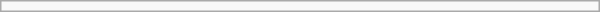<table class=wikitable width=400>
<tr>
<td></td>
</tr>
</table>
